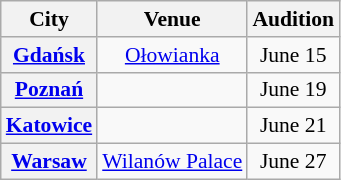<table class="wikitable" style="font-size:90%; text-align:center">
<tr>
<th>City</th>
<th>Venue</th>
<th>Audition</th>
</tr>
<tr>
<th><a href='#'>Gdańsk</a></th>
<td><a href='#'>Ołowianka</a></td>
<td>June 15</td>
</tr>
<tr>
<th><a href='#'>Poznań</a></th>
<td></td>
<td>June 19</td>
</tr>
<tr>
<th><a href='#'>Katowice</a></th>
<td></td>
<td>June 21</td>
</tr>
<tr>
<th><a href='#'>Warsaw</a></th>
<td><a href='#'>Wilanów Palace</a></td>
<td>June 27</td>
</tr>
</table>
